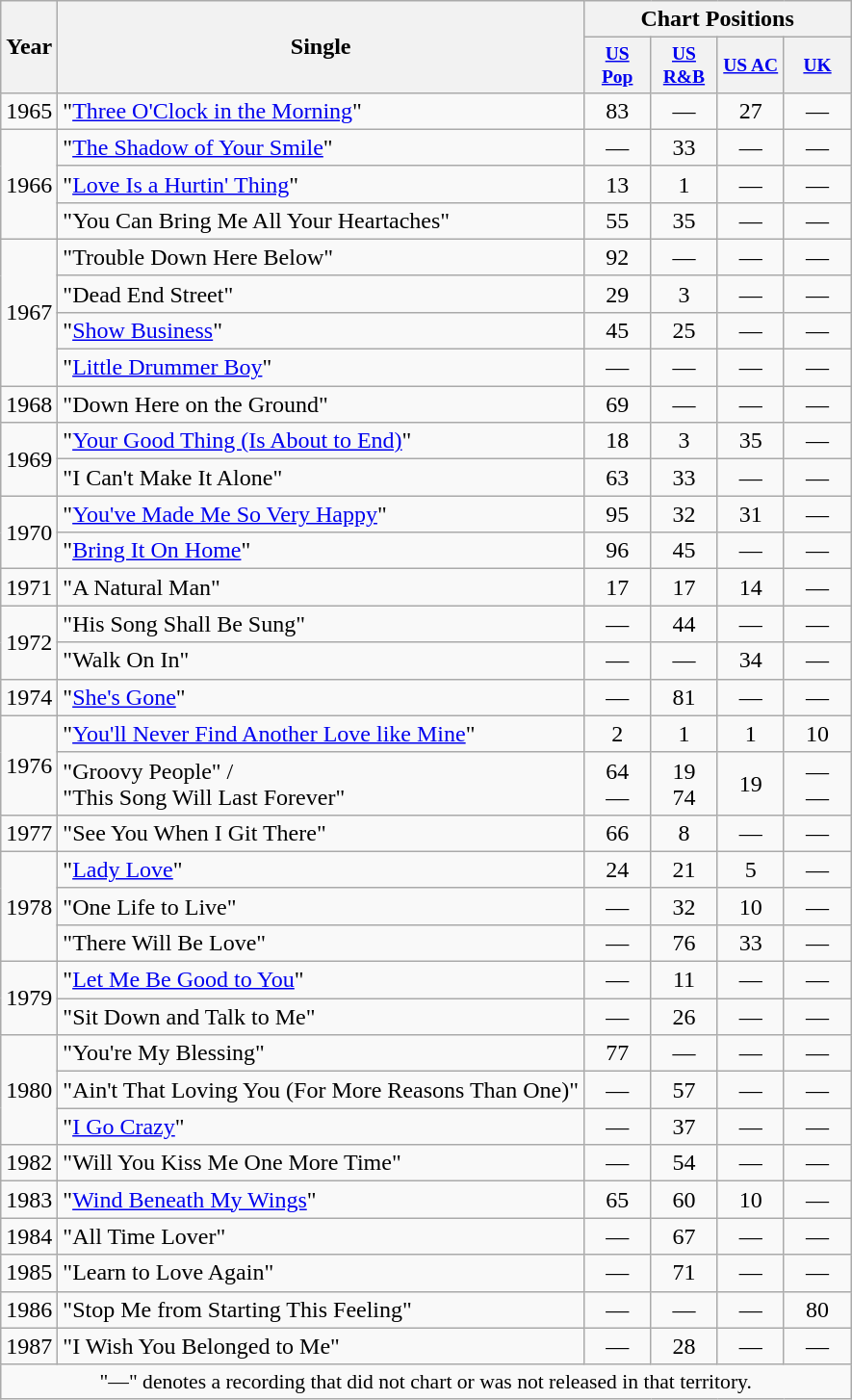<table class="wikitable" style="text-align:center;">
<tr>
<th rowspan="2">Year</th>
<th rowspan="2">Single</th>
<th colspan="4">Chart Positions</th>
</tr>
<tr style="font-size:small;">
<th style="width:40px;"><a href='#'>US Pop</a><br></th>
<th style="width:40px;"><a href='#'>US R&B</a><br></th>
<th style="width:40px;"><a href='#'>US AC</a><br></th>
<th style="width:40px;"><a href='#'>UK</a><br></th>
</tr>
<tr>
<td>1965</td>
<td style="text-align:left;">"<a href='#'>Three O'Clock in the Morning</a>"</td>
<td>83</td>
<td>—</td>
<td>27</td>
<td>—</td>
</tr>
<tr>
<td rowspan="3">1966</td>
<td style="text-align:left;">"<a href='#'>The Shadow of Your Smile</a>"</td>
<td>—</td>
<td>33</td>
<td>—</td>
<td>—</td>
</tr>
<tr>
<td style="text-align:left;">"<a href='#'>Love Is a Hurtin' Thing</a>"</td>
<td>13</td>
<td>1</td>
<td>—</td>
<td>—</td>
</tr>
<tr>
<td style="text-align:left;">"You Can Bring Me All Your Heartaches"</td>
<td>55</td>
<td>35</td>
<td>—</td>
<td>—</td>
</tr>
<tr>
<td rowspan="4">1967</td>
<td style="text-align:left;">"Trouble Down Here Below"</td>
<td>92</td>
<td>—</td>
<td>—</td>
<td>—</td>
</tr>
<tr>
<td style="text-align:left;">"Dead End Street"</td>
<td>29</td>
<td>3</td>
<td>—</td>
<td>—</td>
</tr>
<tr>
<td style="text-align:left;">"<a href='#'>Show Business</a>"</td>
<td>45</td>
<td>25</td>
<td>—</td>
<td>—</td>
</tr>
<tr>
<td style="text-align:left;">"<a href='#'>Little Drummer Boy</a>"</td>
<td>—</td>
<td>—</td>
<td>—</td>
<td>—</td>
</tr>
<tr>
<td>1968</td>
<td style="text-align:left;">"Down Here on the Ground"</td>
<td>69</td>
<td>—</td>
<td>—</td>
<td>—</td>
</tr>
<tr>
<td rowspan="2">1969</td>
<td style="text-align:left;">"<a href='#'>Your Good Thing (Is About to End)</a>"</td>
<td>18</td>
<td>3</td>
<td>35</td>
<td>—</td>
</tr>
<tr>
<td style="text-align:left;">"I Can't Make It Alone"</td>
<td>63</td>
<td>33</td>
<td>—</td>
<td>—</td>
</tr>
<tr>
<td rowspan="2">1970</td>
<td style="text-align:left;">"<a href='#'>You've Made Me So Very Happy</a>"</td>
<td>95</td>
<td>32</td>
<td>31</td>
<td>—</td>
</tr>
<tr>
<td style="text-align:left;">"<a href='#'>Bring It On Home</a>"</td>
<td>96</td>
<td>45</td>
<td>—</td>
<td>—</td>
</tr>
<tr>
<td>1971</td>
<td style="text-align:left;">"A Natural Man"</td>
<td>17</td>
<td>17</td>
<td>14</td>
<td>—</td>
</tr>
<tr>
<td rowspan="2">1972</td>
<td style="text-align:left;">"His Song Shall Be Sung"</td>
<td>—</td>
<td>44</td>
<td>—</td>
<td>—</td>
</tr>
<tr>
<td style="text-align:left;">"Walk On In"</td>
<td>—</td>
<td>—</td>
<td>34</td>
<td>—</td>
</tr>
<tr>
<td>1974</td>
<td style="text-align:left;">"<a href='#'>She's Gone</a>"</td>
<td>—</td>
<td>81</td>
<td>—</td>
<td>—</td>
</tr>
<tr>
<td rowspan="2">1976</td>
<td style="text-align:left;">"<a href='#'>You'll Never Find Another Love like Mine</a>"</td>
<td>2</td>
<td>1</td>
<td>1</td>
<td>10</td>
</tr>
<tr>
<td style="text-align:left;">"Groovy People" /<br>"This Song Will Last Forever"</td>
<td>64<br>—</td>
<td>19<br>74</td>
<td>19</td>
<td>—<br>—</td>
</tr>
<tr>
<td>1977</td>
<td style="text-align:left;">"See You When I Git There"</td>
<td>66</td>
<td>8</td>
<td>—</td>
<td>—</td>
</tr>
<tr>
<td rowspan="3">1978</td>
<td style="text-align:left;">"<a href='#'>Lady Love</a>"</td>
<td>24</td>
<td>21</td>
<td>5</td>
<td>—</td>
</tr>
<tr>
<td style="text-align:left;">"One Life to Live"</td>
<td>—</td>
<td>32</td>
<td>10</td>
<td>—</td>
</tr>
<tr>
<td style="text-align:left;">"There Will Be Love"</td>
<td>—</td>
<td>76</td>
<td>33</td>
<td>—</td>
</tr>
<tr>
<td rowspan="2">1979</td>
<td style="text-align:left;">"<a href='#'>Let Me Be Good to You</a>"</td>
<td>—</td>
<td>11</td>
<td>—</td>
<td>—</td>
</tr>
<tr>
<td style="text-align:left;">"Sit Down and Talk to Me"</td>
<td>—</td>
<td>26</td>
<td>—</td>
<td>—</td>
</tr>
<tr>
<td rowspan="3">1980</td>
<td style="text-align:left;">"You're My Blessing"</td>
<td>77</td>
<td>—</td>
<td>—</td>
<td>—</td>
</tr>
<tr>
<td style="text-align:left;">"Ain't That Loving You (For More Reasons Than One)"</td>
<td>—</td>
<td>57</td>
<td>—</td>
<td>—</td>
</tr>
<tr>
<td style="text-align:left;">"<a href='#'>I Go Crazy</a>"</td>
<td>—</td>
<td>37</td>
<td>—</td>
<td>—</td>
</tr>
<tr>
<td>1982</td>
<td style="text-align:left;">"Will You Kiss Me One More Time"</td>
<td>—</td>
<td>54</td>
<td>—</td>
<td>—</td>
</tr>
<tr>
<td>1983</td>
<td style="text-align:left;">"<a href='#'>Wind Beneath My Wings</a>"</td>
<td>65</td>
<td>60</td>
<td>10</td>
<td>—</td>
</tr>
<tr>
<td>1984</td>
<td style="text-align:left;">"All Time Lover"</td>
<td>—</td>
<td>67</td>
<td>—</td>
<td>—</td>
</tr>
<tr>
<td>1985</td>
<td style="text-align:left;">"Learn to Love Again"</td>
<td>—</td>
<td>71</td>
<td>—</td>
<td>—</td>
</tr>
<tr>
<td>1986</td>
<td style="text-align:left;">"Stop Me from Starting This Feeling"</td>
<td>—</td>
<td>—</td>
<td>—</td>
<td>80</td>
</tr>
<tr>
<td>1987</td>
<td style="text-align:left;">"I Wish You Belonged to Me"</td>
<td>—</td>
<td>28</td>
<td>—</td>
<td>—</td>
</tr>
<tr>
<td colspan="15" style="font-size:90%">"—" denotes a recording that did not chart or was not released in that territory.</td>
</tr>
</table>
